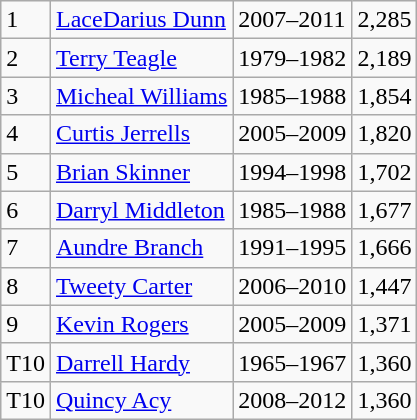<table class="wikitable">
<tr>
<td>1</td>
<td><a href='#'>LaceDarius Dunn</a></td>
<td>2007–2011</td>
<td>2,285</td>
</tr>
<tr>
<td>2</td>
<td><a href='#'>Terry Teagle</a></td>
<td>1979–1982</td>
<td>2,189</td>
</tr>
<tr>
<td>3</td>
<td><a href='#'>Micheal Williams</a></td>
<td>1985–1988</td>
<td>1,854</td>
</tr>
<tr>
<td>4</td>
<td><a href='#'>Curtis Jerrells</a></td>
<td>2005–2009</td>
<td>1,820</td>
</tr>
<tr>
<td>5</td>
<td><a href='#'>Brian Skinner</a></td>
<td>1994–1998</td>
<td>1,702</td>
</tr>
<tr>
<td>6</td>
<td><a href='#'>Darryl Middleton</a></td>
<td>1985–1988</td>
<td>1,677</td>
</tr>
<tr>
<td>7</td>
<td><a href='#'>Aundre Branch</a></td>
<td>1991–1995</td>
<td>1,666</td>
</tr>
<tr>
<td>8</td>
<td><a href='#'>Tweety Carter</a></td>
<td>2006–2010</td>
<td>1,447</td>
</tr>
<tr>
<td>9</td>
<td><a href='#'>Kevin Rogers</a></td>
<td>2005–2009</td>
<td>1,371</td>
</tr>
<tr>
<td>T10</td>
<td><a href='#'>Darrell Hardy</a></td>
<td>1965–1967</td>
<td>1,360</td>
</tr>
<tr>
<td>T10</td>
<td><a href='#'>Quincy Acy</a></td>
<td>2008–2012</td>
<td>1,360</td>
</tr>
</table>
